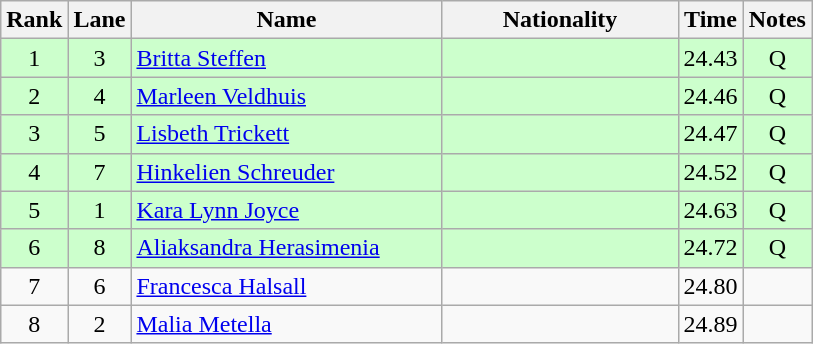<table class="wikitable" style="text-align:center">
<tr>
<th>Rank</th>
<th>Lane</th>
<th width=200>Name</th>
<th width=150>Nationality</th>
<th>Time</th>
<th>Notes</th>
</tr>
<tr bgcolor=ccffcc>
<td>1</td>
<td>3</td>
<td align=left><a href='#'>Britta Steffen</a></td>
<td align=left></td>
<td>24.43</td>
<td>Q</td>
</tr>
<tr bgcolor=ccffcc>
<td>2</td>
<td>4</td>
<td align=left><a href='#'>Marleen Veldhuis</a></td>
<td align=left></td>
<td>24.46</td>
<td>Q</td>
</tr>
<tr bgcolor=ccffcc>
<td>3</td>
<td>5</td>
<td align=left><a href='#'>Lisbeth Trickett</a></td>
<td align=left></td>
<td>24.47</td>
<td>Q</td>
</tr>
<tr bgcolor=ccffcc>
<td>4</td>
<td>7</td>
<td align=left><a href='#'>Hinkelien Schreuder</a></td>
<td align=left></td>
<td>24.52</td>
<td>Q</td>
</tr>
<tr bgcolor=ccffcc>
<td>5</td>
<td>1</td>
<td align=left><a href='#'>Kara Lynn Joyce</a></td>
<td align=left></td>
<td>24.63</td>
<td>Q</td>
</tr>
<tr bgcolor=ccffcc>
<td>6</td>
<td>8</td>
<td align=left><a href='#'>Aliaksandra Herasimenia</a></td>
<td align=left></td>
<td>24.72</td>
<td>Q</td>
</tr>
<tr>
<td>7</td>
<td>6</td>
<td align=left><a href='#'>Francesca Halsall</a></td>
<td align=left></td>
<td>24.80</td>
<td></td>
</tr>
<tr>
<td>8</td>
<td>2</td>
<td align=left><a href='#'>Malia Metella</a></td>
<td align=left></td>
<td>24.89</td>
<td></td>
</tr>
</table>
